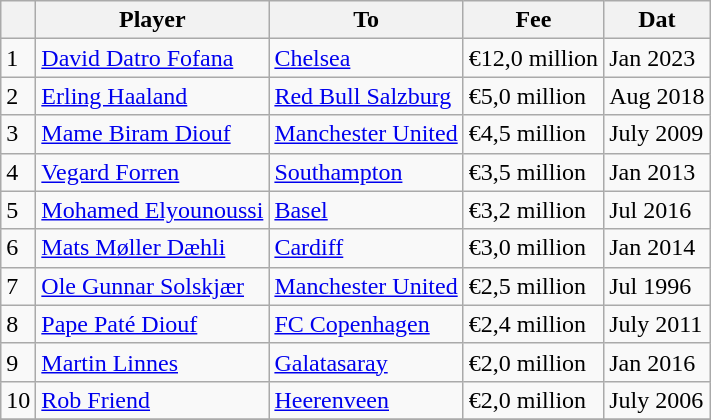<table class="wikitable">
<tr>
<th></th>
<th>Player</th>
<th>To</th>
<th>Fee</th>
<th>Dat</th>
</tr>
<tr>
<td>1</td>
<td> <a href='#'>David Datro Fofana</a></td>
<td> <a href='#'>Chelsea</a></td>
<td>€12,0 million</td>
<td>Jan 2023<br></td>
</tr>
<tr>
<td>2</td>
<td> <a href='#'>Erling Haaland</a></td>
<td> <a href='#'>Red Bull Salzburg</a></td>
<td>€5,0 million</td>
<td>Aug 2018</td>
</tr>
<tr>
<td>3</td>
<td> <a href='#'>Mame Biram Diouf</a></td>
<td> <a href='#'>Manchester United</a></td>
<td>€4,5 million</td>
<td>July 2009</td>
</tr>
<tr>
<td>4</td>
<td> <a href='#'>Vegard Forren</a></td>
<td> <a href='#'>Southampton</a></td>
<td>€3,5 million</td>
<td>Jan 2013</td>
</tr>
<tr>
<td>5</td>
<td> <a href='#'>Mohamed Elyounoussi</a></td>
<td> <a href='#'>Basel</a></td>
<td>€3,2 million</td>
<td>Jul 2016</td>
</tr>
<tr>
<td>6</td>
<td> <a href='#'>Mats Møller Dæhli</a></td>
<td> <a href='#'>Cardiff</a></td>
<td>€3,0 million</td>
<td>Jan 2014</td>
</tr>
<tr>
<td>7</td>
<td> <a href='#'>Ole Gunnar Solskjær</a></td>
<td> <a href='#'>Manchester United</a></td>
<td>€2,5 million</td>
<td>Jul 1996</td>
</tr>
<tr>
<td>8</td>
<td> <a href='#'>Pape Paté Diouf</a></td>
<td> <a href='#'>FC Copenhagen</a></td>
<td>€2,4 million</td>
<td>July 2011</td>
</tr>
<tr>
<td>9</td>
<td> <a href='#'>Martin Linnes</a></td>
<td> <a href='#'>Galatasaray</a></td>
<td>€2,0 million</td>
<td>Jan 2016</td>
</tr>
<tr>
<td>10</td>
<td> <a href='#'>Rob Friend</a></td>
<td> <a href='#'>Heerenveen</a></td>
<td>€2,0 million</td>
<td>July 2006</td>
</tr>
<tr>
</tr>
</table>
